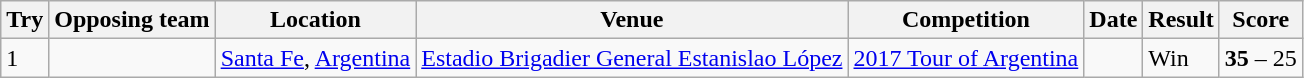<table class="wikitable" style="font-size:100%">
<tr>
<th>Try</th>
<th>Opposing team</th>
<th>Location</th>
<th>Venue</th>
<th>Competition</th>
<th>Date</th>
<th>Result</th>
<th>Score</th>
</tr>
<tr>
<td>1</td>
<td></td>
<td><a href='#'>Santa Fe</a>, <a href='#'>Argentina</a></td>
<td><a href='#'>Estadio Brigadier General Estanislao López</a></td>
<td><a href='#'>2017 Tour of Argentina</a></td>
<td></td>
<td>Win</td>
<td><strong>35</strong> – 25</td>
</tr>
</table>
